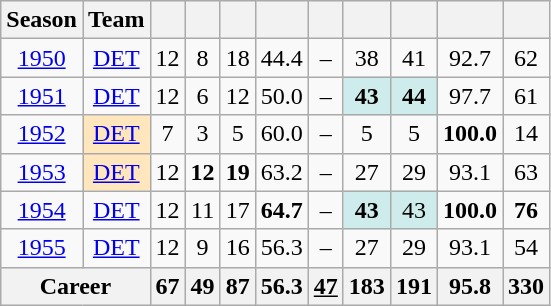<table class="wikitable" style="text-align:center;">
<tr>
<th>Season</th>
<th>Team</th>
<th></th>
<th></th>
<th></th>
<th></th>
<th></th>
<th></th>
<th></th>
<th></th>
<th></th>
</tr>
<tr>
<td><a href='#'>1950</a></td>
<td><a href='#'>DET</a></td>
<td>12</td>
<td>8</td>
<td>18</td>
<td>44.4</td>
<td>–</td>
<td>38</td>
<td>41</td>
<td>92.7</td>
<td>62</td>
</tr>
<tr>
<td><a href='#'>1951</a></td>
<td><a href='#'>DET</a></td>
<td>12</td>
<td>6</td>
<td>12</td>
<td>50.0</td>
<td>–</td>
<td style="background:#cfecec;"><strong>43</strong></td>
<td style="background:#cfecec;"><strong>44</strong></td>
<td>97.7</td>
<td>61</td>
</tr>
<tr>
<td><a href='#'>1952</a></td>
<td style="background:#ffe6bd;"><a href='#'>DET</a></td>
<td>7</td>
<td>3</td>
<td>5</td>
<td>60.0</td>
<td>–</td>
<td>5</td>
<td>5</td>
<td><strong>100.0</strong></td>
<td>14</td>
</tr>
<tr>
<td><a href='#'>1953</a></td>
<td style="background:#ffe6bd;"><a href='#'>DET</a></td>
<td>12</td>
<td><strong>12</strong></td>
<td><strong>19</strong></td>
<td>63.2</td>
<td>–</td>
<td>27</td>
<td>29</td>
<td>93.1</td>
<td>63</td>
</tr>
<tr>
<td><a href='#'>1954</a></td>
<td><a href='#'>DET</a></td>
<td>12</td>
<td>11</td>
<td>17</td>
<td><strong>64.7</strong></td>
<td>–</td>
<td style="background:#cfecec;"><strong>43</strong></td>
<td style="background:#cfecec;">43</td>
<td><strong>100.0</strong></td>
<td><strong>76</strong></td>
</tr>
<tr>
<td><a href='#'>1955</a></td>
<td><a href='#'>DET</a></td>
<td>12</td>
<td>9</td>
<td>16</td>
<td>56.3</td>
<td>–</td>
<td>27</td>
<td>29</td>
<td>93.1</td>
<td>54</td>
</tr>
<tr>
<th colspan="2">Career</th>
<th>67</th>
<th>49</th>
<th>87</th>
<th>56.3</th>
<th><u>47</u></th>
<th>183</th>
<th>191</th>
<th>95.8</th>
<th>330</th>
</tr>
</table>
